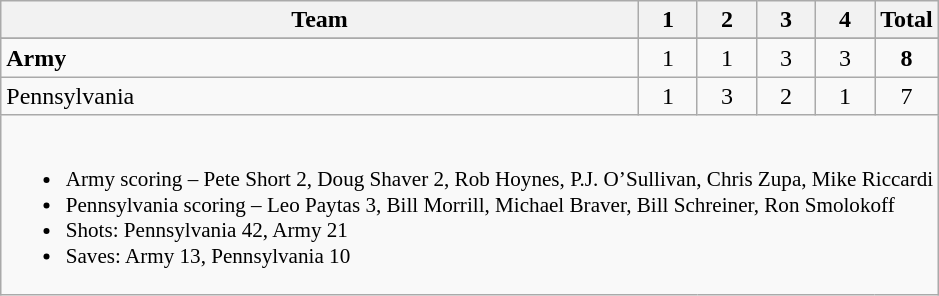<table class="wikitable" style="text-align:center; max-width:40em">
<tr>
<th>Team</th>
<th style="width:2em">1</th>
<th style="width:2em">2</th>
<th style="width:2em">3</th>
<th style="width:2em">4</th>
<th style="width:2em">Total</th>
</tr>
<tr>
</tr>
<tr>
<td style="text-align:left"><strong>Army</strong></td>
<td>1</td>
<td>1</td>
<td>3</td>
<td>3</td>
<td><strong>8</strong></td>
</tr>
<tr>
<td style="text-align:left">Pennsylvania</td>
<td>1</td>
<td>3</td>
<td>2</td>
<td>1</td>
<td>7</td>
</tr>
<tr>
<td colspan=6 style="text-align:left; font-size:88%;"><br><ul><li>Army scoring – Pete Short 2, Doug Shaver 2, Rob Hoynes, P.J. O’Sullivan, Chris Zupa, Mike Riccardi</li><li>Pennsylvania scoring – Leo Paytas 3, Bill Morrill, Michael Braver, Bill Schreiner, Ron Smolokoff</li><li>Shots: Pennsylvania 42, Army 21</li><li>Saves: Army 13, Pennsylvania 10</li></ul></td>
</tr>
</table>
